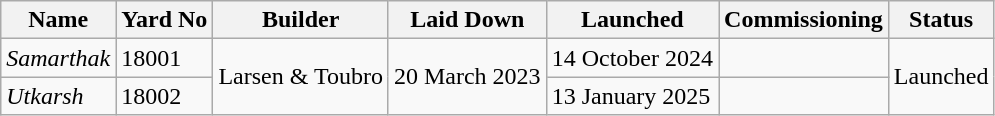<table class="wikitable">
<tr>
<th>Name</th>
<th><strong>Yard No</strong></th>
<th>Builder</th>
<th>Laid Down</th>
<th><strong>Launched</strong></th>
<th><strong>Commissioning</strong></th>
<th><strong>Status</strong></th>
</tr>
<tr>
<td><em>Samarthak</em></td>
<td>18001</td>
<td rowspan="2">Larsen & Toubro</td>
<td rowspan="2">20 March 2023</td>
<td>14 October 2024</td>
<td></td>
<td rowspan="2">Launched</td>
</tr>
<tr>
<td><em>Utkarsh</em></td>
<td>18002</td>
<td>13 January 2025</td>
<td></td>
</tr>
</table>
